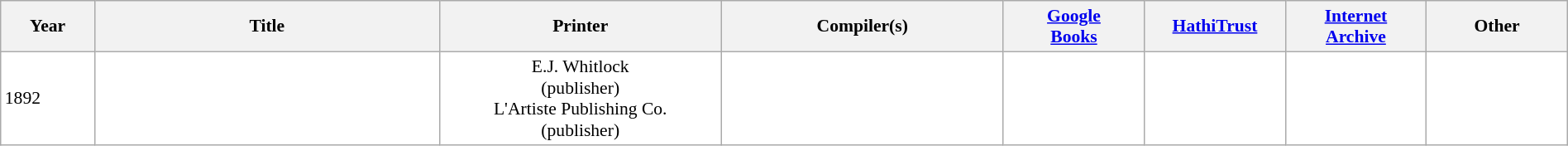<table class="wikitable collapsible sortable" border="0" cellpadding="1" style="color:black; background-color: #FFFFFF; font-size: 90%; width:100%">
<tr>
<th>Year</th>
<th>Title</th>
<th>Printer</th>
<th>Compiler(s)</th>
<th><a href='#'>Google<br>Books</a></th>
<th><a href='#'>HathiTrust</a></th>
<th><a href='#'>Internet<br>Archive</a></th>
<th>Other</th>
</tr>
<tr>
<td width="6%">1892</td>
<td width="22%" data-sort-value="souvenir 1892"></td>
<td style="text-align:center" width="18%" data-sort-value="whitlock 1892">E.J. Whitlock<br>(publisher)<br>L'Artiste Publishing Co.<br>(publisher)</td>
<td style="text-align:center" width="18%"></td>
<td style="text-align:center" width="9%" data-sort-value="columbia 1892"></td>
<td style="text-align:center" width="9%" data-sort-value="columbia 1892"><br></td>
<td style="text-align:center" width="9%" data-sort-value="columbia 1892"></td>
<td style="text-align:center" width="9%"></td>
</tr>
</table>
